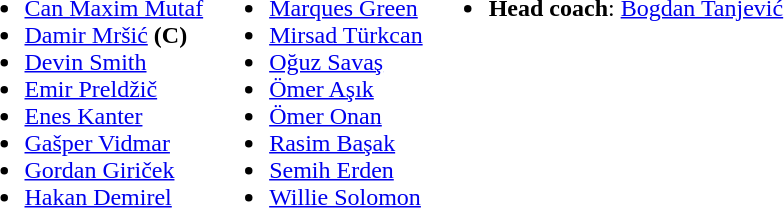<table>
<tr valign="top">
<td><br><ul><li>  <a href='#'>Can Maxim Mutaf</a></li><li>  <a href='#'>Damir Mršić</a> <strong>(C)</strong></li><li> <a href='#'>Devin Smith</a></li><li>   <a href='#'>Emir Preldžič</a></li><li>  <a href='#'>Enes Kanter</a></li><li> <a href='#'>Gašper Vidmar</a></li><li> <a href='#'>Gordan Giriček</a></li><li> <a href='#'>Hakan Demirel</a></li></ul></td>
<td><br><ul><li>  <a href='#'>Marques Green</a></li><li>   <a href='#'>Mirsad Türkcan</a></li><li> <a href='#'>Oğuz Savaş</a></li><li> <a href='#'>Ömer Aşık</a></li><li> <a href='#'>Ömer Onan</a></li><li>   <a href='#'>Rasim Başak</a></li><li>  <a href='#'>Semih Erden</a></li><li> <a href='#'>Willie Solomon</a></li></ul></td>
<td><br><ul><li><strong>Head coach</strong>:   <a href='#'>Bogdan Tanjević</a></li></ul></td>
</tr>
</table>
